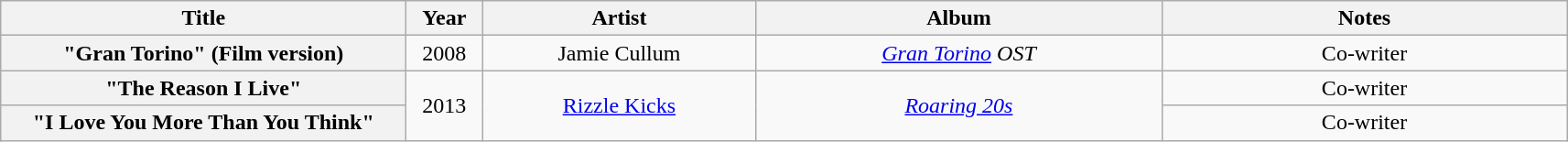<table class="wikitable plainrowheaders" style="text-align:center;">
<tr>
<th scope="col" style="width:18em;">Title</th>
<th scope="col" style="width:3em;">Year</th>
<th scope="col" style="width:12em;">Artist</th>
<th scope="col" style="width:18em;">Album</th>
<th scope="col" style="width:18em;">Notes</th>
</tr>
<tr>
<th scope="row">"Gran Torino" (Film version)</th>
<td>2008</td>
<td>Jamie Cullum<br> </td>
<td><em><a href='#'>Gran Torino</a> OST</em></td>
<td>Co-writer</td>
</tr>
<tr>
<th scope="row">"The Reason I Live"</th>
<td rowspan=2>2013</td>
<td rowspan=2><a href='#'>Rizzle Kicks</a></td>
<td rowspan=2><em><a href='#'>Roaring 20s</a></em></td>
<td>Co-writer</td>
</tr>
<tr>
<th scope="row">"I Love You More Than You Think"</th>
<td>Co-writer</td>
</tr>
</table>
